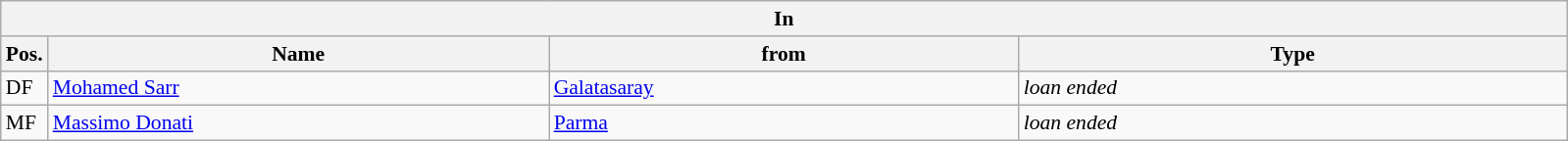<table class="wikitable" style="font-size:90%;">
<tr>
<th colspan="4">In</th>
</tr>
<tr>
<th width=3%>Pos.</th>
<th width=32%>Name</th>
<th width=30%>from</th>
<th width=35%>Type</th>
</tr>
<tr>
<td>DF</td>
<td><a href='#'>Mohamed Sarr</a></td>
<td><a href='#'>Galatasaray</a></td>
<td><em>loan ended</em></td>
</tr>
<tr>
<td>MF</td>
<td><a href='#'>Massimo Donati</a></td>
<td><a href='#'>Parma</a></td>
<td><em>loan ended</em></td>
</tr>
</table>
